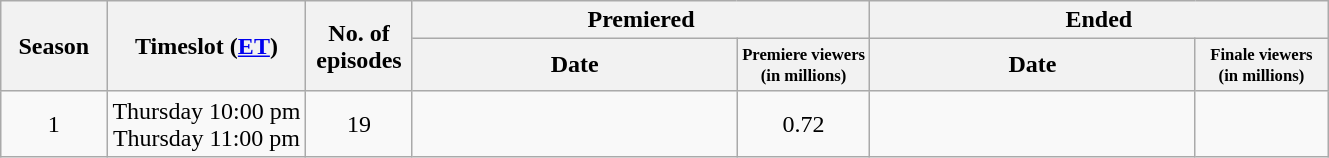<table class="wikitable plainrowheaders" style="text-align:center;">
<tr>
<th scope="col" style="width:8%;" rowspan="2">Season</th>
<th scope="col" style="width:15%;" rowspan="2">Timeslot (<a href='#'>ET</a>)</th>
<th scope="col" style="width:8%;" rowspan="2">No. of<br>episodes</th>
<th scope="col" colspan=2>Premiered</th>
<th scope="col" colspan=2>Ended</th>
</tr>
<tr>
<th scope="col">Date</th>
<th scope="col" span style="width:10%; font-size:smaller; line-height:100%;"><small>Premiere viewers<br>(in millions)</small></th>
<th scope="col">Date</th>
<th scope="col" span style="width:10%; font-size:smaller; line-height:100%;"><small>Finale viewers<br>(in millions)</small></th>
</tr>
<tr>
<td scope="row">1</td>
<td>Thursday 10:00 pm<br>Thursday 11:00 pm</td>
<td>19</td>
<td></td>
<td>0.72</td>
<td></td>
<td></td>
</tr>
</table>
